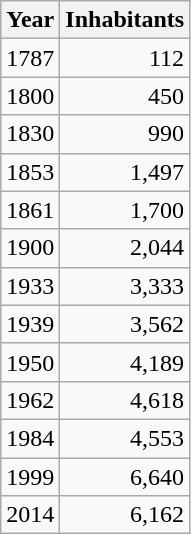<table class="wikitable">
<tr>
<th>Year</th>
<th>Inhabitants</th>
</tr>
<tr>
<td>1787</td>
<td align="right">112</td>
</tr>
<tr>
<td>1800</td>
<td align="right">450</td>
</tr>
<tr>
<td>1830</td>
<td align="right">990</td>
</tr>
<tr>
<td>1853</td>
<td align="right">1,497</td>
</tr>
<tr>
<td>1861</td>
<td align="right">1,700</td>
</tr>
<tr>
<td>1900</td>
<td align="right">2,044</td>
</tr>
<tr>
<td>1933</td>
<td align="right">3,333</td>
</tr>
<tr>
<td>1939</td>
<td align="right">3,562</td>
</tr>
<tr>
<td>1950</td>
<td align="right">4,189</td>
</tr>
<tr>
<td>1962</td>
<td align="right">4,618</td>
</tr>
<tr>
<td>1984</td>
<td align="right">4,553</td>
</tr>
<tr>
<td>1999</td>
<td align="right">6,640</td>
</tr>
<tr>
<td>2014</td>
<td align="right">6,162</td>
</tr>
</table>
